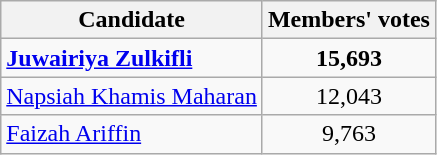<table class="wikitable" style="text-align:center">
<tr>
<th>Candidate</th>
<th>Members' votes</th>
</tr>
<tr>
<td align=left><strong><a href='#'>Juwairiya  Zulkifli</a></strong></td>
<td><strong>15,693</strong></td>
</tr>
<tr>
<td align=left><a href='#'>Napsiah Khamis Maharan</a></td>
<td>12,043</td>
</tr>
<tr>
<td align=left><a href='#'>Faizah Ariffin</a></td>
<td>9,763</td>
</tr>
</table>
